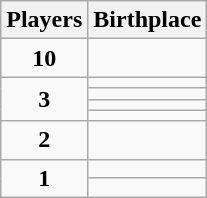<table class="wikitable sortable">
<tr>
<th>Players</th>
<th>Birthplace</th>
</tr>
<tr>
<td align="center"><strong>10</strong></td>
<td></td>
</tr>
<tr>
<td align="center" rowspan=4><strong>3</strong></td>
<td></td>
</tr>
<tr>
<td></td>
</tr>
<tr>
<td></td>
</tr>
<tr>
<td></td>
</tr>
<tr>
<td align="center"><strong>2</strong></td>
<td></td>
</tr>
<tr>
<td align="center" rowspan=2><strong>1</strong></td>
<td></td>
</tr>
<tr>
<td></td>
</tr>
</table>
